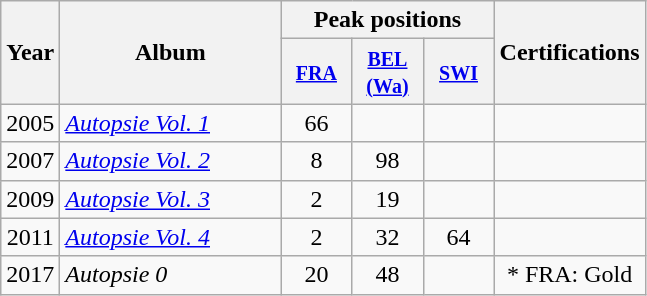<table class="wikitable">
<tr>
<th rowspan="2" style="text-align:center; width:10px;">Year</th>
<th rowspan="2" style="text-align:center; width:140px;">Album</th>
<th style="text-align:center;" colspan="3">Peak positions</th>
<th rowspan="2" style="text-align:center; width:40px;">Certifications</th>
</tr>
<tr>
<th width="40"><small><a href='#'>FRA</a></small><br></th>
<th width="40"><small><a href='#'>BEL<br>(Wa)</a></small><br></th>
<th width="40"><small><a href='#'>SWI</a></small><br></th>
</tr>
<tr>
<td style="text-align:center;">2005</td>
<td><em><a href='#'>Autopsie Vol. 1</a></em></td>
<td style="text-align:center;">66</td>
<td style="text-align:center;"></td>
<td style="text-align:center;"></td>
<td style="text-align:center;"></td>
</tr>
<tr>
<td style="text-align:center;">2007</td>
<td><em><a href='#'>Autopsie Vol. 2</a></em></td>
<td style="text-align:center;">8</td>
<td style="text-align:center;">98</td>
<td style="text-align:center;"></td>
<td style="text-align:center;"></td>
</tr>
<tr>
<td style="text-align:center;">2009</td>
<td><em><a href='#'>Autopsie Vol. 3</a></em></td>
<td style="text-align:center;">2</td>
<td style="text-align:center;">19</td>
<td style="text-align:center;"></td>
<td style="text-align:center;"></td>
</tr>
<tr>
<td style="text-align:center;">2011</td>
<td><em><a href='#'>Autopsie Vol. 4</a></em></td>
<td style="text-align:center;">2</td>
<td style="text-align:center;">32</td>
<td style="text-align:center;">64</td>
<td style="text-align:center;"></td>
</tr>
<tr>
<td style="text-align:center;">2017</td>
<td><em>Autopsie 0</em></td>
<td style="text-align:center;">20</td>
<td style="text-align:center;">48</td>
<td style="text-align:center;"></td>
<td style="text-align:center;">* FRA: Gold</td>
</tr>
</table>
